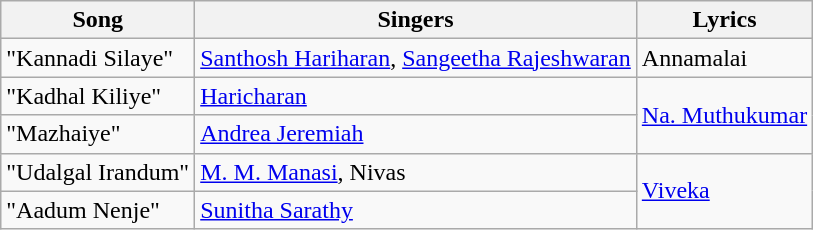<table class="wikitable">
<tr>
<th>Song</th>
<th>Singers</th>
<th>Lyrics</th>
</tr>
<tr>
<td>"Kannadi Silaye"</td>
<td><a href='#'>Santhosh Hariharan</a>, <a href='#'>Sangeetha Rajeshwaran</a></td>
<td>Annamalai</td>
</tr>
<tr>
<td>"Kadhal Kiliye"</td>
<td><a href='#'>Haricharan</a></td>
<td rowspan=2><a href='#'>Na. Muthukumar</a></td>
</tr>
<tr>
<td>"Mazhaiye"</td>
<td><a href='#'>Andrea Jeremiah</a></td>
</tr>
<tr>
<td>"Udalgal Irandum"</td>
<td><a href='#'>M. M. Manasi</a>, Nivas</td>
<td rowspan=2><a href='#'>Viveka</a></td>
</tr>
<tr>
<td>"Aadum Nenje"</td>
<td><a href='#'>Sunitha Sarathy</a></td>
</tr>
</table>
